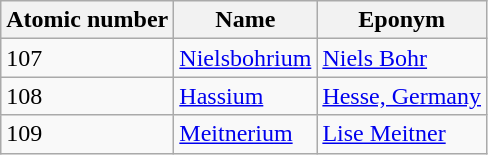<table class="wikitable">
<tr>
<th>Atomic number</th>
<th>Name</th>
<th>Eponym</th>
</tr>
<tr>
<td>107</td>
<td><a href='#'>Nielsbohrium</a></td>
<td><a href='#'>Niels Bohr</a></td>
</tr>
<tr>
<td>108</td>
<td><a href='#'>Hassium</a></td>
<td><a href='#'>Hesse, Germany</a></td>
</tr>
<tr>
<td>109</td>
<td><a href='#'>Meitnerium</a></td>
<td><a href='#'>Lise Meitner</a></td>
</tr>
</table>
